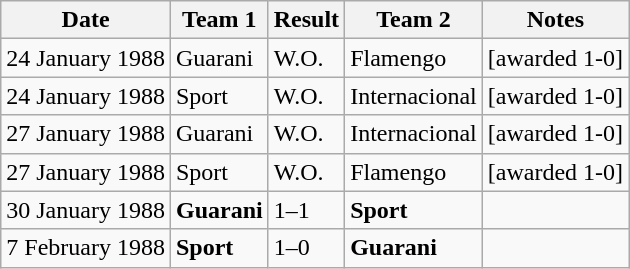<table class="wikitable">
<tr>
<th>Date</th>
<th>Team 1</th>
<th>Result</th>
<th>Team 2</th>
<th>Notes</th>
</tr>
<tr>
<td>24 January 1988</td>
<td>Guarani</td>
<td>W.O.</td>
<td>Flamengo</td>
<td>[awarded 1-0]</td>
</tr>
<tr>
<td>24 January 1988</td>
<td>Sport</td>
<td>W.O.</td>
<td>Internacional</td>
<td>[awarded 1-0]</td>
</tr>
<tr>
<td>27 January 1988</td>
<td>Guarani</td>
<td>W.O.</td>
<td>Internacional</td>
<td>[awarded 1-0]</td>
</tr>
<tr>
<td>27 January 1988</td>
<td>Sport</td>
<td>W.O.</td>
<td>Flamengo</td>
<td>[awarded 1-0]</td>
</tr>
<tr>
<td>30 January 1988</td>
<td><strong>Guarani</strong></td>
<td>1–1</td>
<td><strong>Sport</strong></td>
<td></td>
</tr>
<tr>
<td>7 February 1988</td>
<td><strong>Sport</strong></td>
<td>1–0</td>
<td><strong>Guarani</strong></td>
<td></td>
</tr>
</table>
